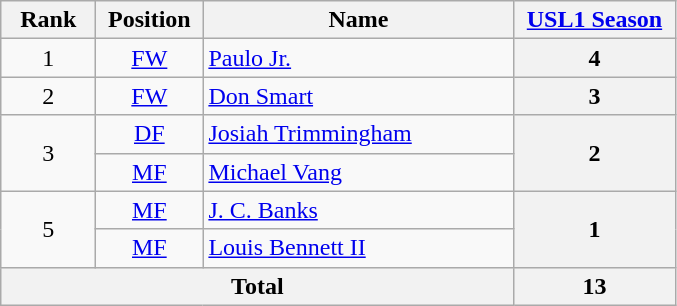<table class="wikitable" style="text-align:center;">
<tr>
<th style="width:56px;">Rank</th>
<th style="width:64px;">Position</th>
<th style="width:200px;">Name</th>
<th style="width:100px;"><a href='#'>USL1 Season</a></th>
</tr>
<tr>
<td>1</td>
<td><a href='#'>FW</a></td>
<td align="left"> <a href='#'>Paulo Jr.</a></td>
<th>4</th>
</tr>
<tr>
<td>2</td>
<td><a href='#'>FW</a></td>
<td align="left"> <a href='#'>Don Smart</a></td>
<th>3</th>
</tr>
<tr>
<td rowspan="2">3</td>
<td><a href='#'>DF</a></td>
<td align="left"> <a href='#'>Josiah Trimmingham</a></td>
<th rowspan="2">2</th>
</tr>
<tr>
<td><a href='#'>MF</a></td>
<td align="left"> <a href='#'>Michael Vang</a></td>
</tr>
<tr>
<td rowspan="2">5</td>
<td><a href='#'>MF</a></td>
<td align="left"> <a href='#'>J. C. Banks</a></td>
<th rowspan="2">1</th>
</tr>
<tr>
<td><a href='#'>MF</a></td>
<td align="left"> <a href='#'>Louis Bennett II</a></td>
</tr>
<tr>
<th colspan="3">Total</th>
<th>13</th>
</tr>
</table>
